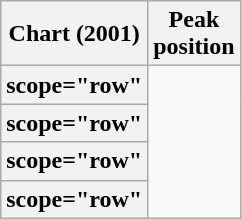<table class="wikitable plainrowheaders sortable">
<tr>
<th scope="col">Chart (2001)</th>
<th scope="col">Peak<br>position</th>
</tr>
<tr>
<th>scope="row" </th>
</tr>
<tr>
<th>scope="row" </th>
</tr>
<tr>
<th>scope="row" </th>
</tr>
<tr>
<th>scope="row" </th>
</tr>
</table>
